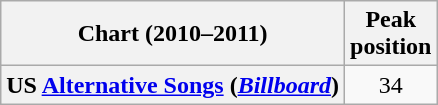<table class="wikitable plainrowheaders" style="text-align:center">
<tr>
<th>Chart (2010–2011)</th>
<th>Peak<br>position</th>
</tr>
<tr>
<th scope="row">US <a href='#'>Alternative Songs</a> (<em><a href='#'>Billboard</a></em>)</th>
<td>34</td>
</tr>
</table>
